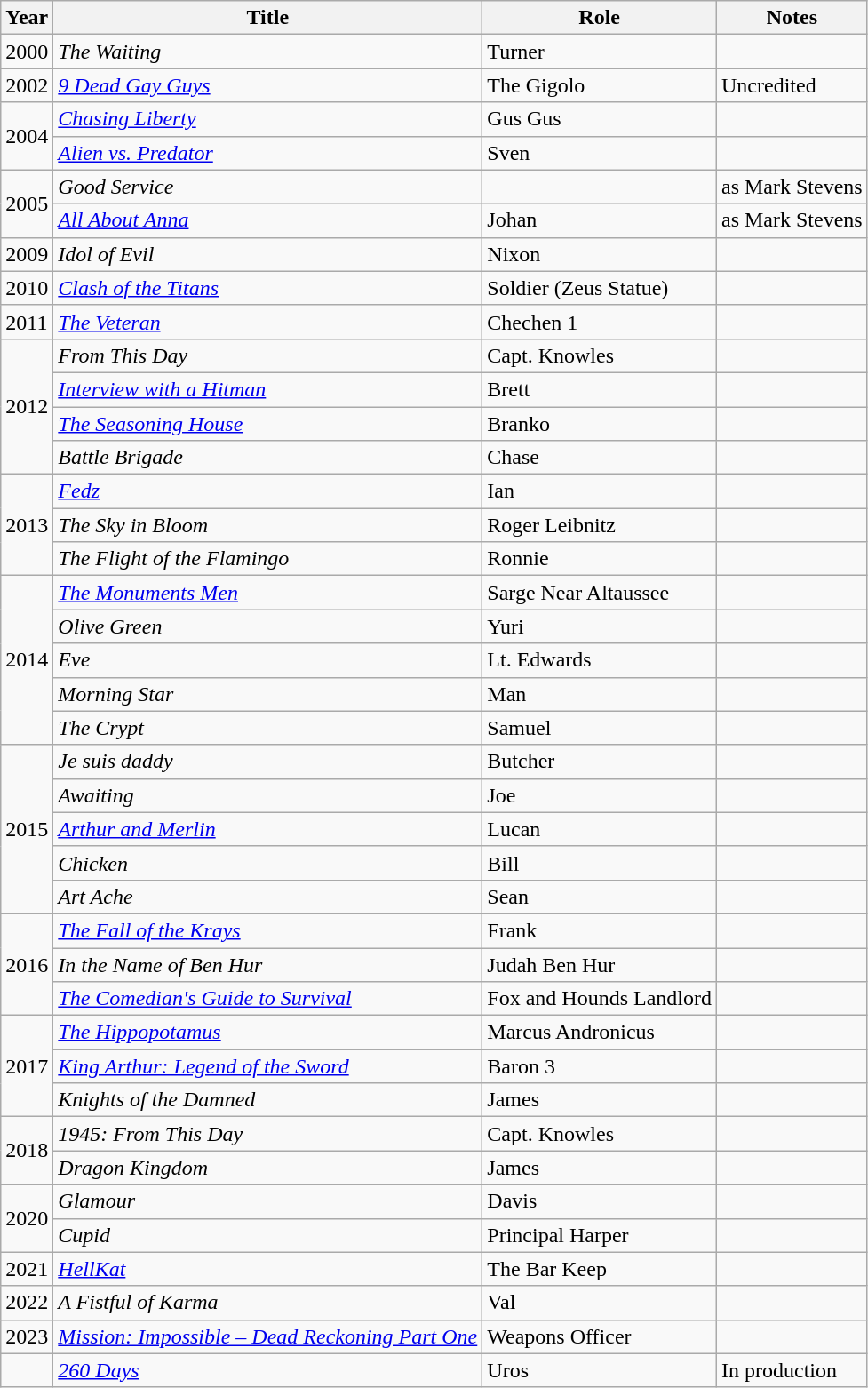<table class="wikitable sortable">
<tr>
<th>Year</th>
<th>Title</th>
<th>Role</th>
<th class="unsortable">Notes</th>
</tr>
<tr>
<td>2000</td>
<td><em>The Waiting</em></td>
<td>Turner</td>
<td></td>
</tr>
<tr>
<td>2002</td>
<td><em><a href='#'>9 Dead Gay Guys</a></em></td>
<td>The Gigolo</td>
<td>Uncredited</td>
</tr>
<tr>
<td rowspan="2">2004</td>
<td><em><a href='#'>Chasing Liberty</a></em></td>
<td>Gus Gus</td>
<td></td>
</tr>
<tr>
<td><em><a href='#'>Alien vs. Predator</a></em></td>
<td>Sven</td>
<td></td>
</tr>
<tr>
<td rowspan="2">2005</td>
<td><em>Good Service</em></td>
<td></td>
<td>as Mark Stevens</td>
</tr>
<tr>
<td><em><a href='#'>All About Anna</a></em></td>
<td>Johan</td>
<td>as Mark Stevens</td>
</tr>
<tr>
<td>2009</td>
<td><em>Idol of Evil </em></td>
<td>Nixon</td>
<td></td>
</tr>
<tr>
<td>2010</td>
<td><em><a href='#'>Clash of the Titans</a></em></td>
<td>Soldier (Zeus Statue)</td>
<td></td>
</tr>
<tr>
<td>2011</td>
<td><em><a href='#'>The Veteran</a></em></td>
<td>Chechen 1</td>
<td></td>
</tr>
<tr>
<td rowspan="4">2012</td>
<td><em>From This Day</em></td>
<td>Capt. Knowles</td>
<td></td>
</tr>
<tr>
<td><em><a href='#'>Interview with a Hitman</a></em></td>
<td>Brett</td>
<td></td>
</tr>
<tr>
<td><em><a href='#'>The Seasoning House</a></em></td>
<td>Branko</td>
<td></td>
</tr>
<tr>
<td><em>Battle Brigade</em></td>
<td>Chase</td>
<td></td>
</tr>
<tr>
<td rowspan="3">2013</td>
<td><em><a href='#'>Fedz</a></em></td>
<td>Ian</td>
<td></td>
</tr>
<tr>
<td><em>The Sky in Bloom</em></td>
<td>Roger Leibnitz</td>
<td></td>
</tr>
<tr>
<td><em>The Flight of the Flamingo</em></td>
<td>Ronnie</td>
<td></td>
</tr>
<tr>
<td rowspan="5">2014</td>
<td><em><a href='#'>The Monuments Men</a></em></td>
<td>Sarge Near Altaussee</td>
<td></td>
</tr>
<tr>
<td><em>Olive Green</em></td>
<td>Yuri</td>
<td></td>
</tr>
<tr>
<td><em>Eve</em></td>
<td>Lt. Edwards</td>
<td></td>
</tr>
<tr>
<td><em>Morning Star</em></td>
<td>Man</td>
<td></td>
</tr>
<tr>
<td><em>The Crypt</em></td>
<td>Samuel</td>
<td></td>
</tr>
<tr>
<td rowspan="5">2015</td>
<td><em>Je suis daddy</em></td>
<td>Butcher</td>
<td></td>
</tr>
<tr>
<td><em>Awaiting</em></td>
<td>Joe</td>
<td></td>
</tr>
<tr>
<td><em><a href='#'>Arthur and Merlin</a></em></td>
<td>Lucan</td>
<td></td>
</tr>
<tr>
<td><em>Chicken</em></td>
<td>Bill</td>
<td></td>
</tr>
<tr>
<td><em>Art Ache</em></td>
<td>Sean</td>
<td></td>
</tr>
<tr>
<td rowspan="3">2016</td>
<td><em><a href='#'>The Fall of the Krays</a></em></td>
<td>Frank</td>
<td></td>
</tr>
<tr>
<td><em>In the Name of Ben Hur</em></td>
<td>Judah Ben Hur</td>
<td></td>
</tr>
<tr>
<td><em><a href='#'>The Comedian's Guide to Survival</a></em></td>
<td>Fox and Hounds Landlord</td>
<td></td>
</tr>
<tr>
<td rowspan="3">2017</td>
<td><em><a href='#'>The Hippopotamus</a></em></td>
<td>Marcus Andronicus</td>
<td></td>
</tr>
<tr>
<td><em><a href='#'>King Arthur: Legend of the Sword</a></em></td>
<td>Baron 3</td>
<td></td>
</tr>
<tr>
<td><em>Knights of the Damned</em></td>
<td>James</td>
<td></td>
</tr>
<tr>
<td rowspan="2">2018</td>
<td><em>1945: From This Day</em></td>
<td>Capt. Knowles</td>
<td></td>
</tr>
<tr>
<td><em>Dragon Kingdom</em></td>
<td>James</td>
<td></td>
</tr>
<tr>
<td rowspan="2">2020</td>
<td><em>Glamour</em></td>
<td>Davis</td>
<td></td>
</tr>
<tr>
<td><em>Cupid</em></td>
<td>Principal Harper</td>
<td></td>
</tr>
<tr>
<td>2021</td>
<td><em><a href='#'>HellKat</a></em></td>
<td>The Bar Keep</td>
<td></td>
</tr>
<tr>
<td>2022</td>
<td><em>A Fistful of Karma</em></td>
<td>Val</td>
<td></td>
</tr>
<tr>
<td>2023</td>
<td><em><a href='#'>Mission: Impossible – Dead Reckoning Part One</a></em></td>
<td>Weapons Officer</td>
<td></td>
</tr>
<tr>
<td></td>
<td><em><a href='#'>260 Days</a></em></td>
<td>Uros</td>
<td>In production</td>
</tr>
</table>
